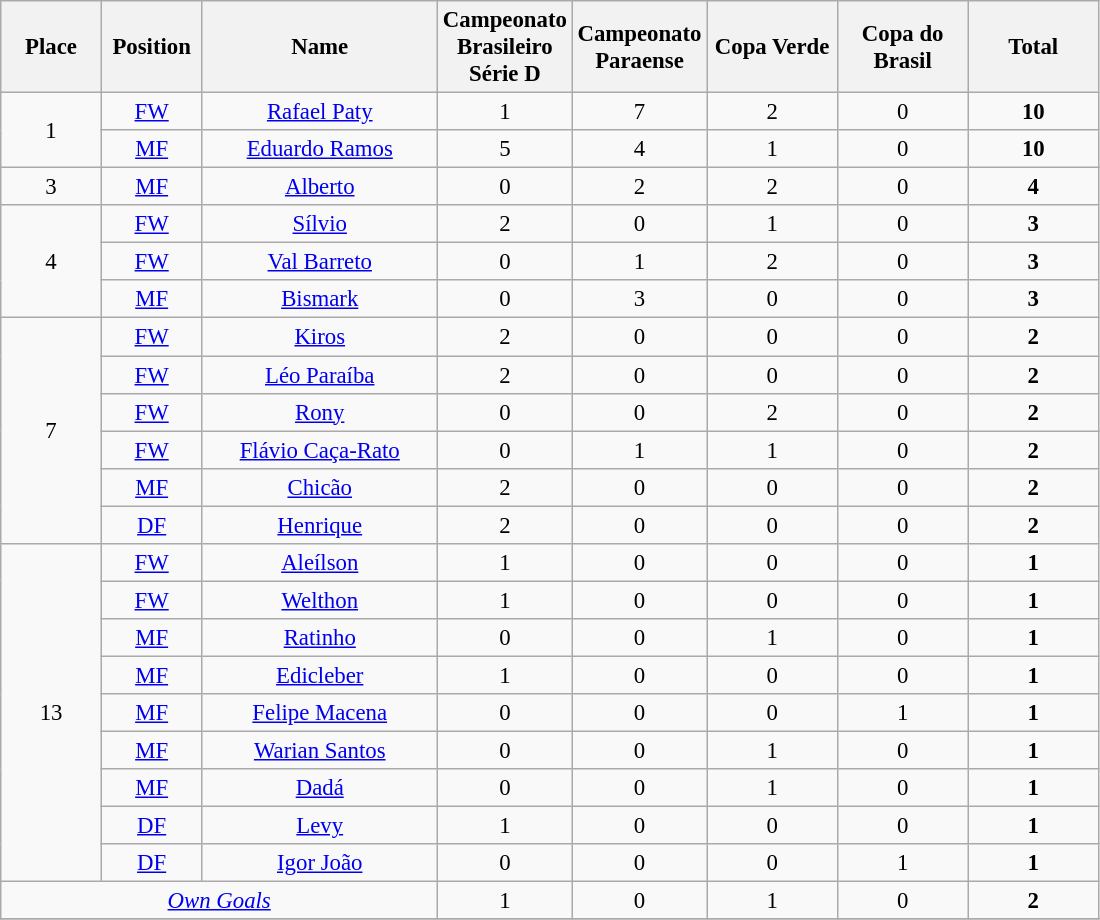<table class="wikitable" style="font-size: 95%; text-align: center">
<tr>
<th width=60>Place</th>
<th width=60>Position</th>
<th width=150>Name</th>
<th width=80>Campeonato Brasileiro Série D</th>
<th width=80>Campeonato Paraense</th>
<th width=80>Copa Verde</th>
<th width=80>Copa do Brasil</th>
<th width=80><strong>Total</strong></th>
</tr>
<tr>
<td rowspan="2">1</td>
<td><a href='#'>FW</a></td>
<td><a href='#'>Rafael Paty</a></td>
<td>1</td>
<td>7</td>
<td>2</td>
<td>0</td>
<td><strong>10</strong></td>
</tr>
<tr>
<td><a href='#'>MF</a></td>
<td><a href='#'>Eduardo Ramos</a></td>
<td>5</td>
<td>4</td>
<td>1</td>
<td>0</td>
<td><strong>10</strong></td>
</tr>
<tr>
<td rowspan="1">3</td>
<td><a href='#'>MF</a></td>
<td><a href='#'>Alberto</a></td>
<td>0</td>
<td>2</td>
<td>2</td>
<td>0</td>
<td><strong>4</strong></td>
</tr>
<tr>
<td rowspan="3">4</td>
<td><a href='#'>FW</a></td>
<td><a href='#'>Sílvio</a></td>
<td>2</td>
<td>0</td>
<td>1</td>
<td>0</td>
<td><strong>3</strong></td>
</tr>
<tr>
<td><a href='#'>FW</a></td>
<td><a href='#'>Val Barreto</a></td>
<td>0</td>
<td>1</td>
<td>2</td>
<td>0</td>
<td><strong>3</strong></td>
</tr>
<tr>
<td><a href='#'>MF</a></td>
<td><a href='#'>Bismark</a></td>
<td>0</td>
<td>3</td>
<td>0</td>
<td>0</td>
<td><strong>3</strong></td>
</tr>
<tr>
<td rowspan="6">7</td>
<td><a href='#'>FW</a></td>
<td><a href='#'>Kiros</a></td>
<td>2</td>
<td>0</td>
<td>0</td>
<td>0</td>
<td><strong>2</strong></td>
</tr>
<tr>
<td><a href='#'>FW</a></td>
<td><a href='#'>Léo Paraíba</a></td>
<td>2</td>
<td>0</td>
<td>0</td>
<td>0</td>
<td><strong>2</strong></td>
</tr>
<tr>
<td><a href='#'>FW</a></td>
<td><a href='#'>Rony</a></td>
<td>0</td>
<td>0</td>
<td>2</td>
<td>0</td>
<td><strong>2</strong></td>
</tr>
<tr>
<td><a href='#'>FW</a></td>
<td><a href='#'>Flávio Caça-Rato</a></td>
<td>0</td>
<td>1</td>
<td>1</td>
<td>0</td>
<td><strong>2</strong></td>
</tr>
<tr>
<td><a href='#'>MF</a></td>
<td><a href='#'>Chicão</a></td>
<td>2</td>
<td>0</td>
<td>0</td>
<td>0</td>
<td><strong>2</strong></td>
</tr>
<tr>
<td><a href='#'>DF</a></td>
<td><a href='#'>Henrique</a></td>
<td>2</td>
<td>0</td>
<td>0</td>
<td>0</td>
<td><strong>2</strong></td>
</tr>
<tr>
<td rowspan="9">13</td>
<td><a href='#'>FW</a></td>
<td><a href='#'>Aleílson</a></td>
<td>1</td>
<td>0</td>
<td>0</td>
<td>0</td>
<td><strong>1</strong></td>
</tr>
<tr>
<td><a href='#'>FW</a></td>
<td><a href='#'>Welthon</a></td>
<td>1</td>
<td>0</td>
<td>0</td>
<td>0</td>
<td><strong>1</strong></td>
</tr>
<tr>
<td><a href='#'>MF</a></td>
<td><a href='#'>Ratinho</a></td>
<td>0</td>
<td>0</td>
<td>1</td>
<td>0</td>
<td><strong>1</strong></td>
</tr>
<tr>
<td><a href='#'>MF</a></td>
<td><a href='#'>Edicleber</a></td>
<td>1</td>
<td>0</td>
<td>0</td>
<td>0</td>
<td><strong>1</strong></td>
</tr>
<tr>
<td><a href='#'>MF</a></td>
<td><a href='#'>Felipe Macena</a></td>
<td>0</td>
<td>0</td>
<td>0</td>
<td>1</td>
<td><strong>1</strong></td>
</tr>
<tr>
<td><a href='#'>MF</a></td>
<td><a href='#'>Warian Santos</a></td>
<td>0</td>
<td>0</td>
<td>1</td>
<td>0</td>
<td><strong>1</strong></td>
</tr>
<tr>
<td><a href='#'>MF</a></td>
<td><a href='#'>Dadá</a></td>
<td>0</td>
<td>0</td>
<td>1</td>
<td>0</td>
<td><strong>1</strong></td>
</tr>
<tr>
<td><a href='#'>DF</a></td>
<td><a href='#'>Levy</a></td>
<td>1</td>
<td>0</td>
<td>0</td>
<td>0</td>
<td><strong>1</strong></td>
</tr>
<tr>
<td><a href='#'>DF</a></td>
<td><a href='#'>Igor João</a></td>
<td>0</td>
<td>0</td>
<td>0</td>
<td>1</td>
<td><strong>1</strong></td>
</tr>
<tr>
<td colspan="3"><em><a href='#'>Own Goals</a></em></td>
<td>1</td>
<td>0</td>
<td>1</td>
<td>0</td>
<td><strong>2</strong></td>
</tr>
<tr>
</tr>
</table>
